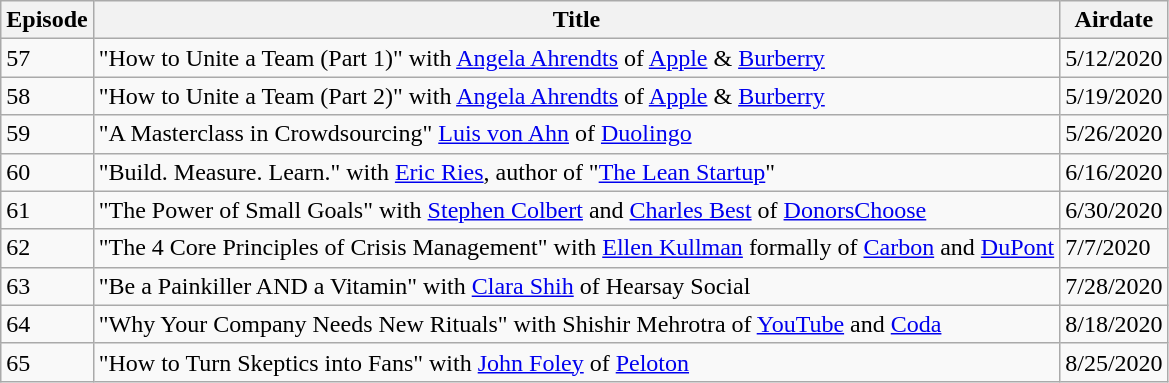<table class="wikitable collapsible collapsed">
<tr>
<th>Episode</th>
<th>Title</th>
<th>Airdate</th>
</tr>
<tr>
<td>57</td>
<td>"How to Unite a Team (Part 1)" with <a href='#'>Angela Ahrendts</a> of <a href='#'>Apple</a> & <a href='#'>Burberry</a></td>
<td>5/12/2020</td>
</tr>
<tr>
<td>58</td>
<td>"How to Unite a Team (Part 2)" with <a href='#'>Angela Ahrendts</a> of <a href='#'>Apple</a> & <a href='#'>Burberry</a></td>
<td>5/19/2020</td>
</tr>
<tr>
<td>59</td>
<td>"A Masterclass in Crowdsourcing" <a href='#'>Luis von Ahn</a> of <a href='#'>Duolingo</a></td>
<td>5/26/2020</td>
</tr>
<tr>
<td>60</td>
<td>"Build. Measure. Learn." with <a href='#'>Eric Ries</a>, author of "<a href='#'>The Lean Startup</a>"</td>
<td>6/16/2020</td>
</tr>
<tr>
<td>61</td>
<td>"The Power of Small Goals" with <a href='#'>Stephen Colbert</a> and <a href='#'>Charles Best</a> of <a href='#'>DonorsChoose</a></td>
<td>6/30/2020</td>
</tr>
<tr>
<td>62</td>
<td>"The 4 Core Principles of Crisis Management" with <a href='#'>Ellen Kullman</a> formally of <a href='#'>Carbon</a> and <a href='#'>DuPont</a></td>
<td>7/7/2020</td>
</tr>
<tr>
<td>63</td>
<td>"Be a Painkiller AND a Vitamin" with <a href='#'>Clara Shih</a> of Hearsay Social</td>
<td>7/28/2020</td>
</tr>
<tr>
<td>64</td>
<td>"Why Your Company Needs New Rituals" with Shishir Mehrotra of <a href='#'>YouTube</a> and <a href='#'>Coda</a></td>
<td>8/18/2020</td>
</tr>
<tr>
<td>65</td>
<td>"How to Turn Skeptics into Fans" with <a href='#'>John Foley</a> of <a href='#'>Peloton</a></td>
<td>8/25/2020</td>
</tr>
</table>
